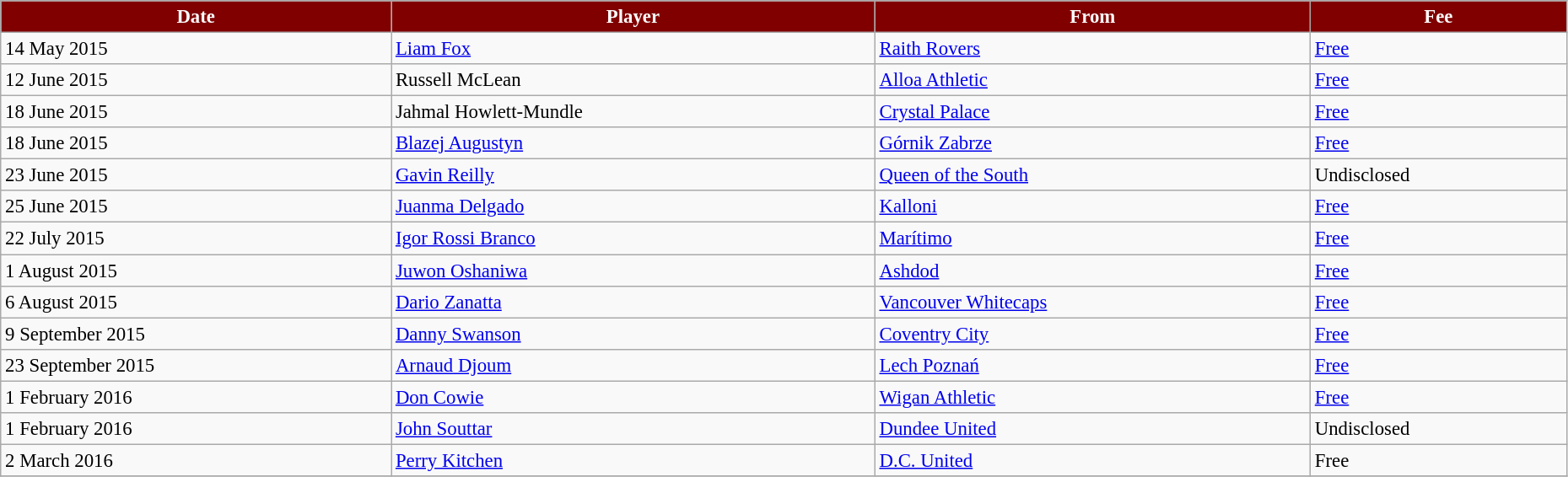<table class="wikitable" style="text-align:left; font-size:95%;width:98%;">
<tr>
<th style="background:maroon; color:white;">Date</th>
<th style="background:maroon; color:white;">Player</th>
<th style="background:maroon; color:white;">From</th>
<th style="background:maroon; color:white;">Fee</th>
</tr>
<tr>
<td>14 May 2015</td>
<td> <a href='#'>Liam Fox</a></td>
<td> <a href='#'>Raith Rovers</a></td>
<td><a href='#'>Free</a></td>
</tr>
<tr>
<td>12 June 2015</td>
<td> Russell McLean</td>
<td> <a href='#'>Alloa Athletic</a></td>
<td><a href='#'>Free</a></td>
</tr>
<tr>
<td>18 June 2015</td>
<td> Jahmal Howlett-Mundle</td>
<td> <a href='#'>Crystal Palace</a></td>
<td><a href='#'>Free</a></td>
</tr>
<tr>
<td>18 June 2015</td>
<td> <a href='#'>Blazej Augustyn</a></td>
<td> <a href='#'>Górnik Zabrze</a></td>
<td><a href='#'>Free</a></td>
</tr>
<tr>
<td>23 June 2015</td>
<td> <a href='#'>Gavin Reilly</a></td>
<td> <a href='#'>Queen of the South</a></td>
<td>Undisclosed</td>
</tr>
<tr>
<td>25 June 2015</td>
<td> <a href='#'>Juanma Delgado</a></td>
<td> <a href='#'>Kalloni</a></td>
<td><a href='#'>Free</a></td>
</tr>
<tr>
<td>22 July 2015</td>
<td> <a href='#'>Igor Rossi Branco</a></td>
<td> <a href='#'>Marítimo</a></td>
<td><a href='#'>Free</a></td>
</tr>
<tr>
<td>1 August 2015</td>
<td> <a href='#'>Juwon Oshaniwa</a></td>
<td> <a href='#'>Ashdod</a></td>
<td><a href='#'>Free</a></td>
</tr>
<tr>
<td>6 August 2015</td>
<td> <a href='#'>Dario Zanatta</a></td>
<td> <a href='#'>Vancouver Whitecaps</a></td>
<td><a href='#'>Free</a></td>
</tr>
<tr>
<td>9 September 2015</td>
<td> <a href='#'>Danny Swanson</a></td>
<td> <a href='#'>Coventry City</a></td>
<td><a href='#'>Free</a></td>
</tr>
<tr>
<td>23 September 2015</td>
<td> <a href='#'>Arnaud Djoum</a></td>
<td> <a href='#'>Lech Poznań</a></td>
<td><a href='#'>Free</a></td>
</tr>
<tr>
<td>1 February 2016</td>
<td> <a href='#'>Don Cowie</a></td>
<td> <a href='#'>Wigan Athletic</a></td>
<td><a href='#'>Free</a></td>
</tr>
<tr>
<td>1 February 2016</td>
<td> <a href='#'>John Souttar</a></td>
<td> <a href='#'>Dundee United</a></td>
<td>Undisclosed</td>
</tr>
<tr>
<td>2 March 2016</td>
<td> <a href='#'>Perry Kitchen</a></td>
<td> <a href='#'>D.C. United</a></td>
<td>Free</td>
</tr>
<tr>
</tr>
</table>
